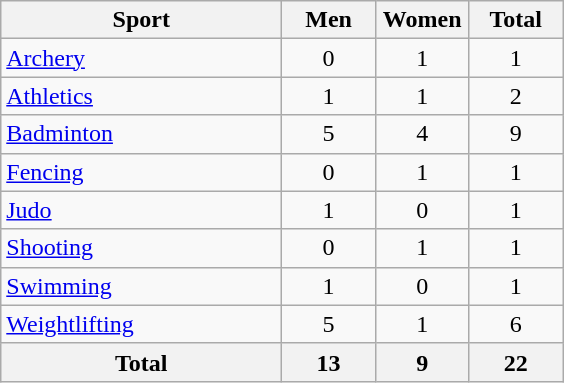<table class="wikitable sortable" style="text-align:center;">
<tr>
<th width=180>Sport</th>
<th width=55>Men</th>
<th width=55>Women</th>
<th width=55>Total</th>
</tr>
<tr>
<td align=left><a href='#'>Archery</a></td>
<td>0</td>
<td>1</td>
<td>1</td>
</tr>
<tr>
<td align=left><a href='#'>Athletics</a></td>
<td>1</td>
<td>1</td>
<td>2</td>
</tr>
<tr>
<td align=left><a href='#'>Badminton</a></td>
<td>5</td>
<td>4</td>
<td>9</td>
</tr>
<tr>
<td align=left><a href='#'>Fencing</a></td>
<td>0</td>
<td>1</td>
<td>1</td>
</tr>
<tr>
<td align=left><a href='#'>Judo</a></td>
<td>1</td>
<td>0</td>
<td>1</td>
</tr>
<tr>
<td align=left><a href='#'>Shooting</a></td>
<td>0</td>
<td>1</td>
<td>1</td>
</tr>
<tr>
<td align=left><a href='#'>Swimming</a></td>
<td>1</td>
<td>0</td>
<td>1</td>
</tr>
<tr>
<td align=left><a href='#'>Weightlifting</a></td>
<td>5</td>
<td>1</td>
<td>6</td>
</tr>
<tr>
<th>Total</th>
<th>13</th>
<th>9</th>
<th>22</th>
</tr>
</table>
